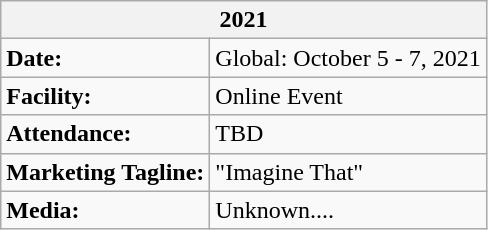<table class="wikitable">
<tr>
<th colspan="2">2021</th>
</tr>
<tr>
<td><strong>Date:</strong></td>
<td>Global: October 5 - 7, 2021 </td>
</tr>
<tr>
<td><strong>Facility:</strong></td>
<td>Online Event</td>
</tr>
<tr>
<td><strong>Attendance:</strong></td>
<td>TBD</td>
</tr>
<tr>
<td><strong>Marketing Tagline:</strong></td>
<td>"Imagine That"</td>
</tr>
<tr>
<td><strong>Media:</strong></td>
<td>Unknown....</td>
</tr>
</table>
